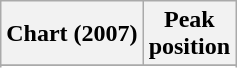<table class="wikitable sortable plainrowheaders">
<tr>
<th scope="col">Chart (2007)</th>
<th scope="col">Peak<br>position</th>
</tr>
<tr>
</tr>
<tr>
</tr>
</table>
